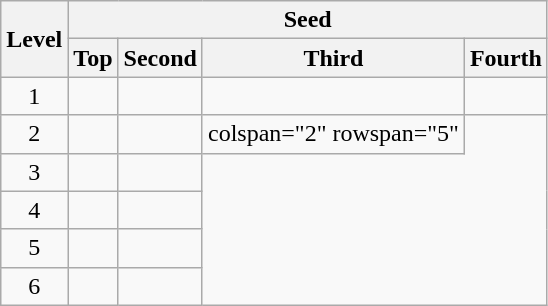<table class="wikitable">
<tr>
<th rowspan="2">Level</th>
<th colspan="4">Seed</th>
</tr>
<tr>
<th>Top</th>
<th>Second</th>
<th>Third</th>
<th>Fourth</th>
</tr>
<tr>
<td align="center">1</td>
<td></td>
<td></td>
<td></td>
<td></td>
</tr>
<tr>
<td align="center">2</td>
<td></td>
<td></td>
<td>colspan="2" rowspan="5" </td>
</tr>
<tr>
<td align="center">3</td>
<td></td>
<td></td>
</tr>
<tr>
<td align="center">4</td>
<td></td>
<td></td>
</tr>
<tr>
<td align="center">5</td>
<td></td>
<td></td>
</tr>
<tr>
<td align="center">6</td>
<td></td>
<td></td>
</tr>
</table>
